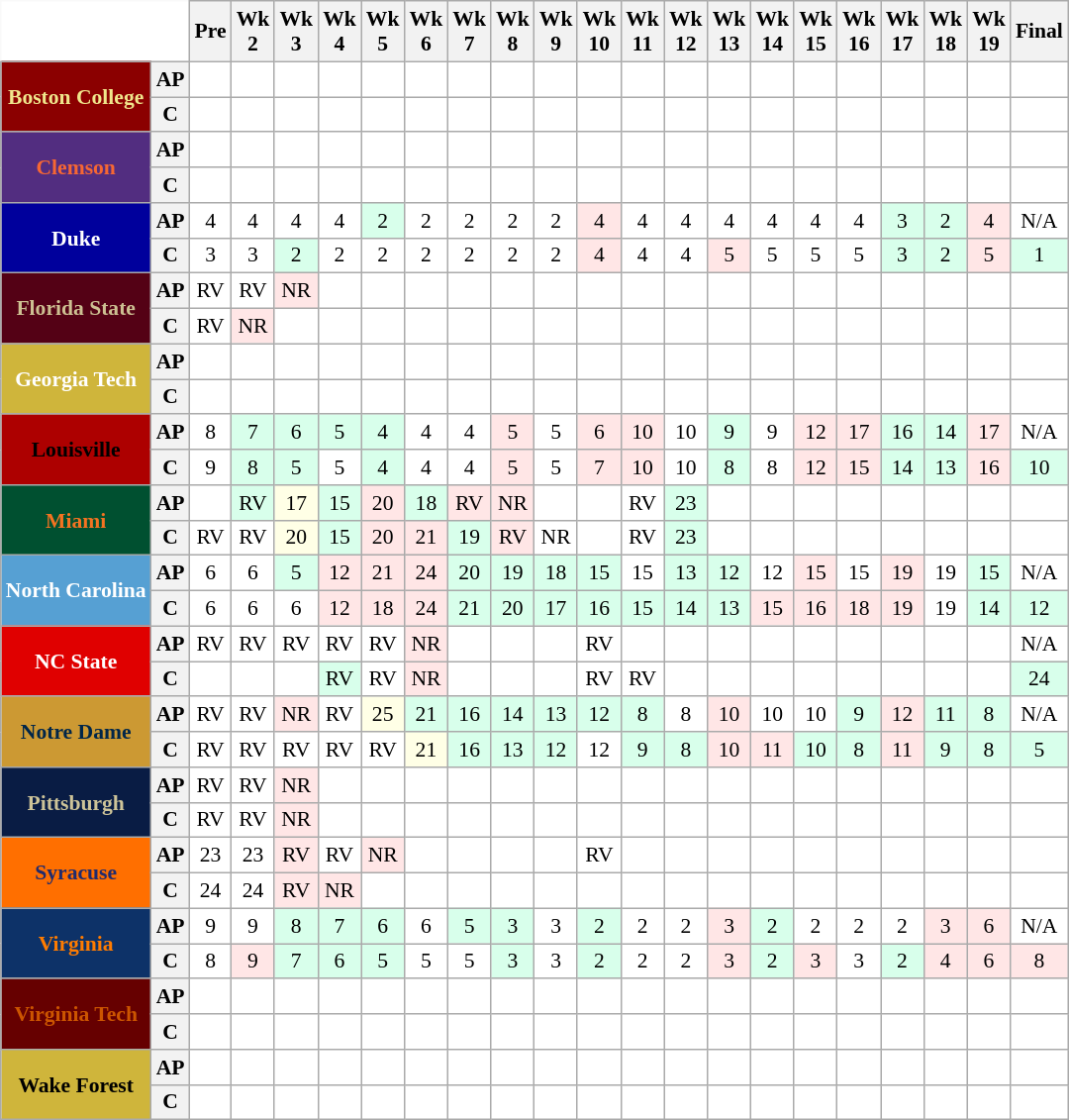<table class="wikitable" style="white-space:nowrap;font-size:90%;">
<tr>
<th colspan=2 style="background:white; border-top-style:hidden; border-left-style:hidden;"> </th>
<th>Pre</th>
<th>Wk<br>2</th>
<th>Wk<br>3</th>
<th>Wk<br>4</th>
<th>Wk<br>5</th>
<th>Wk<br>6</th>
<th>Wk<br>7</th>
<th>Wk<br>8</th>
<th>Wk<br>9</th>
<th>Wk<br>10</th>
<th>Wk<br>11</th>
<th>Wk<br>12</th>
<th>Wk<br>13</th>
<th>Wk<br>14</th>
<th>Wk<br>15</th>
<th>Wk<br>16</th>
<th>Wk<br>17</th>
<th>Wk<br>18</th>
<th>Wk<br>19</th>
<th>Final</th>
</tr>
<tr style="text-align:center;">
<th rowspan=2 style="background:#8B0000; color:#F0E68C;">Boston College</th>
<th>AP</th>
<td style="background:#FFF;"></td>
<td style="background:#FFF;"></td>
<td style="background:#FFF;"></td>
<td style="background:#FFF;"></td>
<td style="background:#FFF;"></td>
<td style="background:#FFF;"></td>
<td style="background:#FFF;"></td>
<td style="background:#FFF;"></td>
<td style="background:#FFF;"></td>
<td style="background:#FFF;"></td>
<td style="background:#FFF;"></td>
<td style="background:#FFF;"></td>
<td style="background:#FFF;"></td>
<td style="background:#FFF;"></td>
<td style="background:#FFF;"></td>
<td style="background:#FFF;"></td>
<td style="background:#FFF;"></td>
<td style="background:#FFF;"></td>
<td style="background:#FFF;"></td>
<td style="background:#FFF;"></td>
</tr>
<tr style="text-align:center;">
<th>C</th>
<td style="background:#FFF;"></td>
<td style="background:#FFF;"></td>
<td style="background:#FFF;"></td>
<td style="background:#FFF;"></td>
<td style="background:#FFF;"></td>
<td style="background:#FFF;"></td>
<td style="background:#FFF;"></td>
<td style="background:#FFF;"></td>
<td style="background:#FFF;"></td>
<td style="background:#FFF;"></td>
<td style="background:#FFF;"></td>
<td style="background:#FFF;"></td>
<td style="background:#FFF;"></td>
<td style="background:#FFF;"></td>
<td style="background:#FFF;"></td>
<td style="background:#FFF;"></td>
<td style="background:#FFF;"></td>
<td style="background:#FFF;"></td>
<td style="background:#FFF;"></td>
<td style="background:#FFF;"></td>
</tr>
<tr style="text-align:center;">
<th rowspan=2 style="background:#522D80; color:#F66733;">Clemson</th>
<th>AP</th>
<td style="background:#FFF;"></td>
<td style="background:#FFF;"></td>
<td style="background:#FFF;"></td>
<td style="background:#FFF;"></td>
<td style="background:#FFF;"></td>
<td style="background:#FFF;"></td>
<td style="background:#FFF;"></td>
<td style="background:#FFF;"></td>
<td style="background:#FFF;"></td>
<td style="background:#FFF;"></td>
<td style="background:#FFF;"></td>
<td style="background:#FFF;"></td>
<td style="background:#FFF;"></td>
<td style="background:#FFF;"></td>
<td style="background:#FFF;"></td>
<td style="background:#FFF;"></td>
<td style="background:#FFF;"></td>
<td style="background:#FFF;"></td>
<td style="background:#FFF;"></td>
<td style="background:#FFF;"></td>
</tr>
<tr style="text-align:center;">
<th>C</th>
<td style="background:#FFF;"></td>
<td style="background:#FFF;"></td>
<td style="background:#FFF;"></td>
<td style="background:#FFF;"></td>
<td style="background:#FFF;"></td>
<td style="background:#FFF;"></td>
<td style="background:#FFF;"></td>
<td style="background:#FFF;"></td>
<td style="background:#FFF;"></td>
<td style="background:#FFF;"></td>
<td style="background:#FFF;"></td>
<td style="background:#FFF;"></td>
<td style="background:#FFF;"></td>
<td style="background:#FFF;"></td>
<td style="background:#FFF;"></td>
<td style="background:#FFF;"></td>
<td style="background:#FFF;"></td>
<td style="background:#FFF;"></td>
<td style="background:#FFF;"></td>
<td style="background:#FFF;"></td>
</tr>
<tr style="text-align:center;">
<th rowspan=2 style="background:#00009C; color:white;">Duke</th>
<th>AP</th>
<td style="background:#FFF;">4 </td>
<td style="background:#FFF;">4 </td>
<td style="background:#FFF;">4 </td>
<td style="background:#FFF;">4 </td>
<td style="background:#D8FFEB;">2 </td>
<td style="background:#FFF;">2 </td>
<td style="background:#FFF;">2 </td>
<td style="background:#FFF;">2 </td>
<td style="background:#FFF;">2 </td>
<td style="background:#FFE6E6;">4 </td>
<td style="background:#FFF;">4 </td>
<td style="background:#FFF;">4 </td>
<td style="background:#FFF;">4 </td>
<td style="background:#FFF;">4 </td>
<td style="background:#FFF;">4 </td>
<td style="background:#FFF;">4 </td>
<td style="background:#D8FFEB;">3 </td>
<td style="background:#D8FFEB;">2 </td>
<td style="background:#FFE6E6;">4 </td>
<td style="background:#FFF;">N/A </td>
</tr>
<tr style="text-align:center;">
<th>C</th>
<td style="background:#FFF;">3 </td>
<td style="background:#FFF;">3 </td>
<td style="background:#D8FFEB;">2 </td>
<td style="background:#FFF;">2 </td>
<td style="background:#FFF;">2 </td>
<td style="background:#FFF;">2 </td>
<td style="background:#FFF;">2 </td>
<td style="background:#FFF;">2 </td>
<td style="background:#FFF;">2 </td>
<td style="background:#FFE6E6;">4 </td>
<td style="background:#FFF;">4 </td>
<td style="background:#FFF;">4 </td>
<td style="background:#FFE6E6;">5 </td>
<td style="background:#FFF;">5 </td>
<td style="background:#FFF;">5 </td>
<td style="background:#FFF;">5 </td>
<td style="background:#D8FFEB;">3 </td>
<td style="background:#D8FFEB;">2 </td>
<td style="background:#FFE6E6;">5 </td>
<td style="background:#D8FFEB;">1 </td>
</tr>
<tr style="text-align:center;">
<th rowspan=2 style="background:#540115; color:#CDC092;">Florida State</th>
<th>AP</th>
<td style="background:#FFF;">RV </td>
<td style="background:#FFF;">RV </td>
<td style="background:#FFE6E6;">NR </td>
<td style="background:#FFF;"></td>
<td style="background:#FFF;"></td>
<td style="background:#FFF;"></td>
<td style="background:#FFF;"></td>
<td style="background:#FFF;"></td>
<td style="background:#FFF;"></td>
<td style="background:#FFF;"></td>
<td style="background:#FFF;"></td>
<td style="background:#FFF;"></td>
<td style="background:#FFF;"></td>
<td style="background:#FFF;"></td>
<td style="background:#FFF;"></td>
<td style="background:#FFF;"></td>
<td style="background:#FFF;"></td>
<td style="background:#FFF;"></td>
<td style="background:#FFF;"></td>
<td style="background:#FFF;"></td>
</tr>
<tr style="text-align:center;">
<th>C</th>
<td style="background:#FFF;">RV </td>
<td style="background:#FFE6E6;">NR </td>
<td style="background:#FFF;"></td>
<td style="background:#FFF;"></td>
<td style="background:#FFF;"></td>
<td style="background:#FFF;"></td>
<td style="background:#FFF;"></td>
<td style="background:#FFF;"></td>
<td style="background:#FFF;"></td>
<td style="background:#FFF;"></td>
<td style="background:#FFF;"></td>
<td style="background:#FFF;"></td>
<td style="background:#FFF;"></td>
<td style="background:#FFF;"></td>
<td style="background:#FFF;"></td>
<td style="background:#FFF;"></td>
<td style="background:#FFF;"></td>
<td style="background:#FFF;"></td>
<td style="background:#FFF;"></td>
<td style="background:#FFF;"></td>
</tr>
<tr style="text-align:center;">
<th rowspan=2 style="background:#CFB53B; color:white;">Georgia Tech</th>
<th>AP</th>
<td style="background:#FFF;"></td>
<td style="background:#FFF;"></td>
<td style="background:#FFF;"></td>
<td style="background:#FFF;"></td>
<td style="background:#FFF;"></td>
<td style="background:#FFF;"></td>
<td style="background:#FFF;"></td>
<td style="background:#FFF;"></td>
<td style="background:#FFF;"></td>
<td style="background:#FFF;"></td>
<td style="background:#FFF;"></td>
<td style="background:#FFF;"></td>
<td style="background:#FFF;"></td>
<td style="background:#FFF;"></td>
<td style="background:#FFF;"></td>
<td style="background:#FFF;"></td>
<td style="background:#FFF;"></td>
<td style="background:#FFF;"></td>
<td style="background:#FFF;"></td>
<td style="background:#FFF;"></td>
</tr>
<tr style="text-align:center;">
<th>C</th>
<td style="background:#FFF;"></td>
<td style="background:#FFF;"></td>
<td style="background:#FFF;"></td>
<td style="background:#FFF;"></td>
<td style="background:#FFF;"></td>
<td style="background:#FFF;"></td>
<td style="background:#FFF;"></td>
<td style="background:#FFF;"></td>
<td style="background:#FFF;"></td>
<td style="background:#FFF;"></td>
<td style="background:#FFF;"></td>
<td style="background:#FFF;"></td>
<td style="background:#FFF;"></td>
<td style="background:#FFF;"></td>
<td style="background:#FFF;"></td>
<td style="background:#FFF;"></td>
<td style="background:#FFF;"></td>
<td style="background:#FFF;"></td>
<td style="background:#FFF;"></td>
<td style="background:#FFF;"></td>
</tr>
<tr style="text-align:center;">
<th rowspan=2 style="background:#AD0000; color:#000000;">Louisville</th>
<th>AP</th>
<td style="background:#FFF;">8 </td>
<td style="background:#D8FFEB;">7 </td>
<td style="background:#D8FFEB;">6 </td>
<td style="background:#D8FFEB;">5 </td>
<td style="background:#D8FFEB;">4 </td>
<td style="background:#FFF;">4 </td>
<td style="background:#FFF;">4 </td>
<td style="background:#FFE6E6;">5 </td>
<td style="background:#FFF;">5 </td>
<td style="background:#FFE6E6;">6 </td>
<td style="background:#FFE6E6;">10 </td>
<td style="background:#FFF;">10 </td>
<td style="background:#D8FFEB;">9 </td>
<td style="background:#FFF;">9 </td>
<td style="background:#FFE6E6;">12 </td>
<td style="background:#FFE6E6;">17 </td>
<td style="background:#D8FFEB;">16 </td>
<td style="background:#D8FFEB;">14 </td>
<td style="background:#FFE6E6;">17 </td>
<td style="background:#FFF;">N/A </td>
</tr>
<tr style="text-align:center;">
<th>C</th>
<td style="background:#FFF;">9 </td>
<td style="background:#D8FFEB;">8 </td>
<td style="background:#D8FFEB;">5 </td>
<td style="background:#FFF;">5 </td>
<td style="background:#D8FFEB;">4 </td>
<td style="background:#FFF;">4 </td>
<td style="background:#FFF;">4 </td>
<td style="background:#FFE6E6;">5 </td>
<td style="background:#FFF;">5 </td>
<td style="background:#FFE6E6;">7 </td>
<td style="background:#FFE6E6;">10 </td>
<td style="background:#FFF;">10 </td>
<td style="background:#D8FFEB;">8 </td>
<td style="background:#FFF;">8 </td>
<td style="background:#FFE6E6;">12 </td>
<td style="background:#FFE6E6;">15 </td>
<td style="background:#D8FFEB;">14 </td>
<td style="background:#D8FFEB;">13 </td>
<td style="background:#FFE6E6;">16 </td>
<td style="background:#D8FFEB;">10 </td>
</tr>
<tr style="text-align:center;">
<th rowspan=2 style="background:#005030; color:#F47321;">Miami</th>
<th>AP</th>
<td style="background:#FFF;"></td>
<td style="background:#D8FFEB;">RV </td>
<td style="background:#FFFFE6;">17 </td>
<td style="background:#D8FFEB;">15 </td>
<td style="background:#FFE6E6;">20 </td>
<td style="background:#D8FFEB;">18 </td>
<td style="background:#FFE6E6;">RV </td>
<td style="background:#FFE6E6;">NR </td>
<td style="background:#FFF;"></td>
<td style="background:#FFF;"></td>
<td style="background:#FFF;">RV </td>
<td style="background:#D8FFEB;">23 </td>
<td style="background:#FFF;"></td>
<td style="background:#FFF;"></td>
<td style="background:#FFF;"></td>
<td style="background:#FFF;"></td>
<td style="background:#FFF;"></td>
<td style="background:#FFF;"></td>
<td style="background:#FFF;"></td>
<td style="background:#FFF;"></td>
</tr>
<tr style="text-align:center;">
<th>C</th>
<td style="background:#FFF;">RV </td>
<td style="background:#FFF;">RV </td>
<td style="background:#FFFFE6;">20 </td>
<td style="background:#D8FFEB;">15 </td>
<td style="background:#FFE6E6;">20 </td>
<td style="background:#FFE6E6;">21 </td>
<td style="background:#D8FFEB;">19 </td>
<td style="background:#FFE6E6;">RV </td>
<td style="background:#FFF;">NR </td>
<td style="background:#FFF;"></td>
<td style="background:#FFF;">RV </td>
<td style="background:#D8FFEB;">23 </td>
<td style="background:#FFF;"></td>
<td style="background:#FFF;"></td>
<td style="background:#FFF;"></td>
<td style="background:#FFF;"></td>
<td style="background:#FFF;"></td>
<td style="background:#FFF;"></td>
<td style="background:#FFF;"></td>
<td style="background:#FFF;"></td>
</tr>
<tr style="text-align:center;">
<th rowspan=2 style="background:#56A0D3; color:white;">North Carolina</th>
<th>AP</th>
<td style="background:#FFF;">6 </td>
<td style="background:#FFF;">6 </td>
<td style="background:#D8FFEB;">5 </td>
<td style="background:#FFE6E6;">12 </td>
<td style="background:#FFE6E6;">21 </td>
<td style="background:#FFE6E6;">24 </td>
<td style="background:#D8FFEB;">20 </td>
<td style="background:#D8FFEB;">19 </td>
<td style="background:#D8FFEB;">18 </td>
<td style="background:#D8FFEB;">15 </td>
<td style="background:#FFF;">15 </td>
<td style="background:#D8FFEB;">13 </td>
<td style="background:#D8FFEB;">12 </td>
<td style="background:#FFF;">12 </td>
<td style="background:#FFE6E6;">15 </td>
<td style="background:#FFF;">15 </td>
<td style="background:#FFE6E6;">19 </td>
<td style="background:#FFF;">19 </td>
<td style="background:#D8FFEB;">15 </td>
<td style="background:#FFF;">N/A </td>
</tr>
<tr style="text-align:center;">
<th>C</th>
<td style="background:#FFF;">6 </td>
<td style="background:#FFF;">6 </td>
<td style="background:#FFF;">6 </td>
<td style="background:#FFE6E6;">12 </td>
<td style="background:#FFE6E6;">18 </td>
<td style="background:#FFE6E6;">24 </td>
<td style="background:#D8FFEB;">21 </td>
<td style="background:#D8FFEB;">20 </td>
<td style="background:#D8FFEB;">17 </td>
<td style="background:#D8FFEB;">16 </td>
<td style="background:#D8FFEB;">15 </td>
<td style="background:#D8FFEB;">14 </td>
<td style="background:#D8FFEB;">13 </td>
<td style="background:#FFE6E6;">15 </td>
<td style="background:#FFE6E6;">16 </td>
<td style="background:#FFE6E6;">18 </td>
<td style="background:#FFE6E6;">19 </td>
<td style="background:#FFF;">19 </td>
<td style="background:#D8FFEB;">14 </td>
<td style="background:#D8FFEB;">12 </td>
</tr>
<tr style="text-align:center;">
<th rowspan=2 style="background:#E00000; color:white;">NC State</th>
<th>AP</th>
<td style="background:#FFF;">RV </td>
<td style="background:#FFF;">RV </td>
<td style="background:#FFF;">RV </td>
<td style="background:#FFF;">RV </td>
<td style="background:#FFF;">RV </td>
<td style="background:#FFE6E6;">NR </td>
<td style="background:#FFF;"></td>
<td style="background:#FFF;"></td>
<td style="background:#FFF;"></td>
<td style="background:#FFF;">RV </td>
<td style="background:#FFF;"></td>
<td style="background:#FFF;"></td>
<td style="background:#FFF;"></td>
<td style="background:#FFF;"></td>
<td style="background:#FFF;"></td>
<td style="background:#FFF;"></td>
<td style="background:#FFF;"></td>
<td style="background:#FFF;"></td>
<td style="background:#FFF;"></td>
<td style="background:#FFF;">N/A </td>
</tr>
<tr style="text-align:center;">
<th>C</th>
<td style="background:#FFF;"></td>
<td style="background:#FFF;"></td>
<td style="background:#FFF;"></td>
<td style="background:#D8FFEB;">RV </td>
<td style="background:#FFF;">RV </td>
<td style="background:#FFE6E6;">NR </td>
<td style="background:#FFF;"></td>
<td style="background:#FFF;"></td>
<td style="background:#FFF;"></td>
<td style="background:#FFF;">RV </td>
<td style="background:#FFF;">RV </td>
<td style="background:#FFF;"></td>
<td style="background:#FFF;"></td>
<td style="background:#FFF;"></td>
<td style="background:#FFF;"></td>
<td style="background:#FFF;"></td>
<td style="background:#FFF;"></td>
<td style="background:#FFF;"></td>
<td style="background:#FFF;"></td>
<td style="background:#D8FFEB;">24 </td>
</tr>
<tr style="text-align:center;">
<th rowspan=2 style="background:#CC9933; color:#002649;">Notre Dame</th>
<th>AP</th>
<td style="background:#FFF;">RV </td>
<td style="background:#FFF;">RV </td>
<td style="background:#FFE6E6;">NR </td>
<td style="background:#FFF;">RV </td>
<td style="background:#FFFFE6;">25 </td>
<td style="background:#D8FFEB;">21 </td>
<td style="background:#D8FFEB;">16 </td>
<td style="background:#D8FFEB;">14 </td>
<td style="background:#D8FFEB;">13 </td>
<td style="background:#D8FFEB;">12 </td>
<td style="background:#D8FFEB;">8 </td>
<td style="background:#FFF;">8 </td>
<td style="background:#FFE6E6;">10 </td>
<td style="background:#FFF;">10 </td>
<td style="background:#FFF;">10 </td>
<td style="background:#D8FFEB;">9 </td>
<td style="background:#FFE6E6;">12 </td>
<td style="background:#D8FFEB;">11 </td>
<td style="background:#D8FFEB;">8 </td>
<td style="background:#FFF;">N/A </td>
</tr>
<tr style="text-align:center;">
<th>C</th>
<td style="background:#FFF;">RV </td>
<td style="background:#FFF;">RV </td>
<td style="background:#FFF;">RV </td>
<td style="background:#FFF;">RV </td>
<td style="background:#FFF;">RV </td>
<td style="background:#FFFFE6;">21 </td>
<td style="background:#D8FFEB;">16 </td>
<td style="background:#D8FFEB;">13 </td>
<td style="background:#D8FFEB;">12 </td>
<td style="background:#FFF;">12 </td>
<td style="background:#D8FFEB;">9 </td>
<td style="background:#D8FFEB;">8 </td>
<td style="background:#FFE6E6;">10 </td>
<td style="background:#FFE6E6;">11 </td>
<td style="background:#D8FFEB;">10 </td>
<td style="background:#D8FFEB;">8 </td>
<td style="background:#FFE6E6;">11 </td>
<td style="background:#D8FFEB;">9 </td>
<td style="background:#D8FFEB;">8 </td>
<td style="background:#D8FFEB;">5 </td>
</tr>
<tr style="text-align:center;">
<th rowspan=2 style="background:#091C44; color:#CEC499;">Pittsburgh</th>
<th>AP</th>
<td style="background:#FFF;">RV </td>
<td style="background:#FFF;">RV </td>
<td style="background:#FFE6E6;">NR </td>
<td style="background:#FFF;"></td>
<td style="background:#FFF;"></td>
<td style="background:#FFF;"></td>
<td style="background:#FFF;"></td>
<td style="background:#FFF;"></td>
<td style="background:#FFF;"></td>
<td style="background:#FFF;"></td>
<td style="background:#FFF;"></td>
<td style="background:#FFF;"></td>
<td style="background:#FFF;"></td>
<td style="background:#FFF;"></td>
<td style="background:#FFF;"></td>
<td style="background:#FFF;"></td>
<td style="background:#FFF;"></td>
<td style="background:#FFF;"></td>
<td style="background:#FFF;"></td>
<td style="background:#FFF;"></td>
</tr>
<tr style="text-align:center;">
<th>C</th>
<td style="background:#FFF;">RV </td>
<td style="background:#FFF;">RV </td>
<td style="background:#FFE6E6;">NR </td>
<td style="background:#FFF;"></td>
<td style="background:#FFF;"></td>
<td style="background:#FFF;"></td>
<td style="background:#FFF;"></td>
<td style="background:#FFF;"></td>
<td style="background:#FFF;"></td>
<td style="background:#FFF;"></td>
<td style="background:#FFF;"></td>
<td style="background:#FFF;"></td>
<td style="background:#FFF;"></td>
<td style="background:#FFF;"></td>
<td style="background:#FFF;"></td>
<td style="background:#FFF;"></td>
<td style="background:#FFF;"></td>
<td style="background:#FFF;"></td>
<td style="background:#FFF;"></td>
<td style="background:#FFF;"></td>
</tr>
<tr style="text-align:center;">
<th rowspan=2 style="background:#FF6F00; color:#212B6D;">Syracuse</th>
<th>AP</th>
<td style="background:#FFF;">23 </td>
<td style="background:#FFF;">23 </td>
<td style="background:#FFE6E6;">RV </td>
<td style="background:#FFF;">RV  </td>
<td style="background:#FFE6E6;">NR </td>
<td style="background:#FFF;"></td>
<td style="background:#FFF;"></td>
<td style="background:#FFF;"></td>
<td style="background:#FFF;"></td>
<td style="background:#FFF;">RV </td>
<td style="background:#FFF;"></td>
<td style="background:#FFF;"></td>
<td style="background:#FFF;"></td>
<td style="background:#FFF;"></td>
<td style="background:#FFF;"></td>
<td style="background:#FFF;"></td>
<td style="background:#FFF;"></td>
<td style="background:#FFF;"></td>
<td style="background:#FFF;"></td>
<td style="background:#FFF;"></td>
</tr>
<tr style="text-align:center;">
<th>C</th>
<td style="background:#FFF;">24 </td>
<td style="background:#FFF;">24 </td>
<td style="background:#FFE6E6;">RV </td>
<td style="background:#FFE6E6;">NR </td>
<td style="background:#FFF;"></td>
<td style="background:#FFF;"></td>
<td style="background:#FFF;"></td>
<td style="background:#FFF;"></td>
<td style="background:#FFF;"></td>
<td style="background:#FFF;"></td>
<td style="background:#FFF;"></td>
<td style="background:#FFF;"></td>
<td style="background:#FFF;"></td>
<td style="background:#FFF;"></td>
<td style="background:#FFF;"></td>
<td style="background:#FFF;"></td>
<td style="background:#FFF;"></td>
<td style="background:#FFF;"></td>
<td style="background:#FFF;"></td>
<td style="background:#FFF;"></td>
</tr>
<tr style="text-align:center;">
<th rowspan=2 style="background:#0D3268; color:#FF7C00;">Virginia</th>
<th>AP</th>
<td style="background:#FFF;">9 </td>
<td style="background:#FFF;">9 </td>
<td style="background:#D8FFEB;">8 </td>
<td style="background:#D8FFEB;">7 </td>
<td style="background:#D8FFEB;">6 </td>
<td style="background:#FFF;">6 </td>
<td style="background:#D8FFEB;">5 </td>
<td style="background:#D8FFEB;">3 </td>
<td style="background:#FFF;">3 </td>
<td style="background:#D8FFEB;">2 </td>
<td style="background:#FFF;">2 </td>
<td style="background:#FFF;">2 </td>
<td style="background:#FFE6E6;">3 </td>
<td style="background:#D8FFEB;">2 </td>
<td style="background:#FFF;">2 </td>
<td style="background:#FFF;">2 </td>
<td style="background:#FFF;">2 </td>
<td style="background:#FFE6E6;">3 </td>
<td style="background:#FFE6E6;">6 </td>
<td style="background:#FFF;">N/A </td>
</tr>
<tr style="text-align:center;">
<th>C</th>
<td style="background:#FFF;">8 </td>
<td style="background:#FFE6E6;">9 </td>
<td style="background:#D8FFEB;">7 </td>
<td style="background:#D8FFEB;">6 </td>
<td style="background:#D8FFEB;">5 </td>
<td style="background:#FFF;">5 </td>
<td style="background:#FFF;">5 </td>
<td style="background:#D8FFEB;">3 </td>
<td style="background:#FFF;">3 </td>
<td style="background:#D8FFEB;">2 </td>
<td style="background:#FFF;">2 </td>
<td style="background:#FFF;">2 </td>
<td style="background:#FFE6E6;">3 </td>
<td style="background:#D8FFEB;">2 </td>
<td style="background:#FFE6E6;">3 </td>
<td style="background:#FFF;">3 </td>
<td style="background:#D8FFEB;">2 </td>
<td style="background:#FFE6E6;">4 </td>
<td style="background:#FFE6E6;">6 </td>
<td style="background:#FFE6E6;">8 </td>
</tr>
<tr style="text-align:center;">
<th rowspan=2 style="background:#660000; color:#CC5500;">Virginia Tech</th>
<th>AP</th>
<td style="background:#FFF;"></td>
<td style="background:#FFF;"></td>
<td style="background:#FFF;"></td>
<td style="background:#FFF;"></td>
<td style="background:#FFF;"></td>
<td style="background:#FFF;"></td>
<td style="background:#FFF;"></td>
<td style="background:#FFF;"></td>
<td style="background:#FFF;"></td>
<td style="background:#FFF;"></td>
<td style="background:#FFF;"></td>
<td style="background:#FFF;"></td>
<td style="background:#FFF;"></td>
<td style="background:#FFF;"></td>
<td style="background:#FFF;"></td>
<td style="background:#FFF;"></td>
<td style="background:#FFF;"></td>
<td style="background:#FFF;"></td>
<td style="background:#FFF;"></td>
<td style="background:#FFF;"></td>
</tr>
<tr style="text-align:center;">
<th>C</th>
<td style="background:#FFF;"></td>
<td style="background:#FFF;"></td>
<td style="background:#FFF;"></td>
<td style="background:#FFF;"></td>
<td style="background:#FFF;"></td>
<td style="background:#FFF;"></td>
<td style="background:#FFF;"></td>
<td style="background:#FFF;"></td>
<td style="background:#FFF;"></td>
<td style="background:#FFF;"></td>
<td style="background:#FFF;"></td>
<td style="background:#FFF;"></td>
<td style="background:#FFF;"></td>
<td style="background:#FFF;"></td>
<td style="background:#FFF;"></td>
<td style="background:#FFF;"></td>
<td style="background:#FFF;"></td>
<td style="background:#FFF;"></td>
<td style="background:#FFF;"></td>
<td style="background:#FFF;"></td>
</tr>
<tr style="text-align:center;">
<th rowspan=2 style="background:#CFB53B; color:black;">Wake Forest</th>
<th>AP</th>
<td style="background:#FFF;"></td>
<td style="background:#FFF;"></td>
<td style="background:#FFF;"></td>
<td style="background:#FFF;"></td>
<td style="background:#FFF;"></td>
<td style="background:#FFF;"></td>
<td style="background:#FFF;"></td>
<td style="background:#FFF;"></td>
<td style="background:#FFF;"></td>
<td style="background:#FFF;"></td>
<td style="background:#FFF;"></td>
<td style="background:#FFF;"></td>
<td style="background:#FFF;"></td>
<td style="background:#FFF;"></td>
<td style="background:#FFF;"></td>
<td style="background:#FFF;"></td>
<td style="background:#FFF;"></td>
<td style="background:#FFF;"></td>
<td style="background:#FFF;"></td>
<td style="background:#FFF;"></td>
</tr>
<tr style="text-align:center;">
<th>C</th>
<td style="background:#FFF;"></td>
<td style="background:#FFF;"></td>
<td style="background:#FFF;"></td>
<td style="background:#FFF;"></td>
<td style="background:#FFF;"></td>
<td style="background:#FFF;"></td>
<td style="background:#FFF;"></td>
<td style="background:#FFF;"></td>
<td style="background:#FFF;"></td>
<td style="background:#FFF;"></td>
<td style="background:#FFF;"></td>
<td style="background:#FFF;"></td>
<td style="background:#FFF;"></td>
<td style="background:#FFF;"></td>
<td style="background:#FFF;"></td>
<td style="background:#FFF;"></td>
<td style="background:#FFF;"></td>
<td style="background:#FFF;"></td>
<td style="background:#FFF;"></td>
<td style="background:#FFF;"></td>
</tr>
</table>
